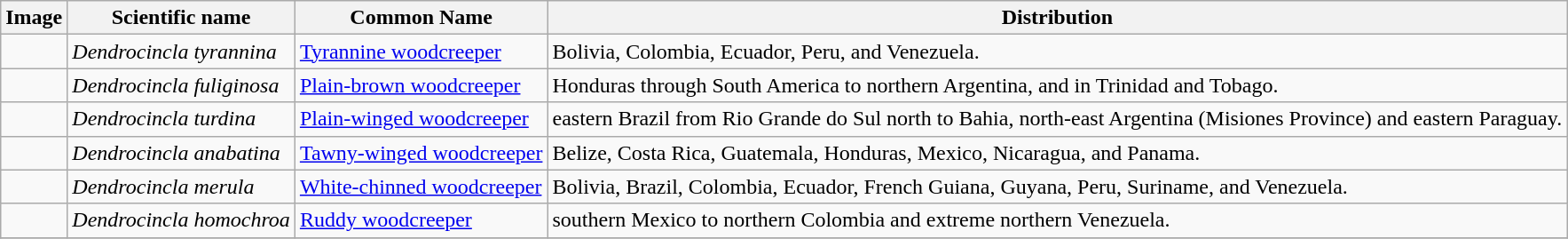<table class="wikitable">
<tr>
<th>Image</th>
<th>Scientific name</th>
<th>Common Name</th>
<th>Distribution</th>
</tr>
<tr>
<td></td>
<td><em>Dendrocincla tyrannina</em></td>
<td><a href='#'>Tyrannine woodcreeper</a></td>
<td>Bolivia, Colombia, Ecuador, Peru, and Venezuela.</td>
</tr>
<tr>
<td></td>
<td><em>Dendrocincla fuliginosa</em></td>
<td><a href='#'>Plain-brown woodcreeper</a></td>
<td>Honduras through South America to northern Argentina, and in Trinidad and Tobago.</td>
</tr>
<tr>
<td></td>
<td><em>Dendrocincla turdina</em></td>
<td><a href='#'>Plain-winged woodcreeper</a></td>
<td>eastern Brazil from Rio Grande do Sul north to Bahia, north-east Argentina (Misiones Province) and eastern Paraguay.</td>
</tr>
<tr>
<td></td>
<td><em>Dendrocincla anabatina</em></td>
<td><a href='#'>Tawny-winged woodcreeper</a></td>
<td>Belize, Costa Rica, Guatemala, Honduras, Mexico, Nicaragua, and Panama.</td>
</tr>
<tr>
<td></td>
<td><em>Dendrocincla merula</em></td>
<td><a href='#'>White-chinned woodcreeper</a></td>
<td>Bolivia, Brazil, Colombia, Ecuador, French Guiana, Guyana, Peru, Suriname, and Venezuela.</td>
</tr>
<tr>
<td></td>
<td><em>Dendrocincla homochroa</em></td>
<td><a href='#'>Ruddy woodcreeper</a></td>
<td>southern Mexico to northern Colombia and extreme northern Venezuela.</td>
</tr>
<tr>
</tr>
</table>
